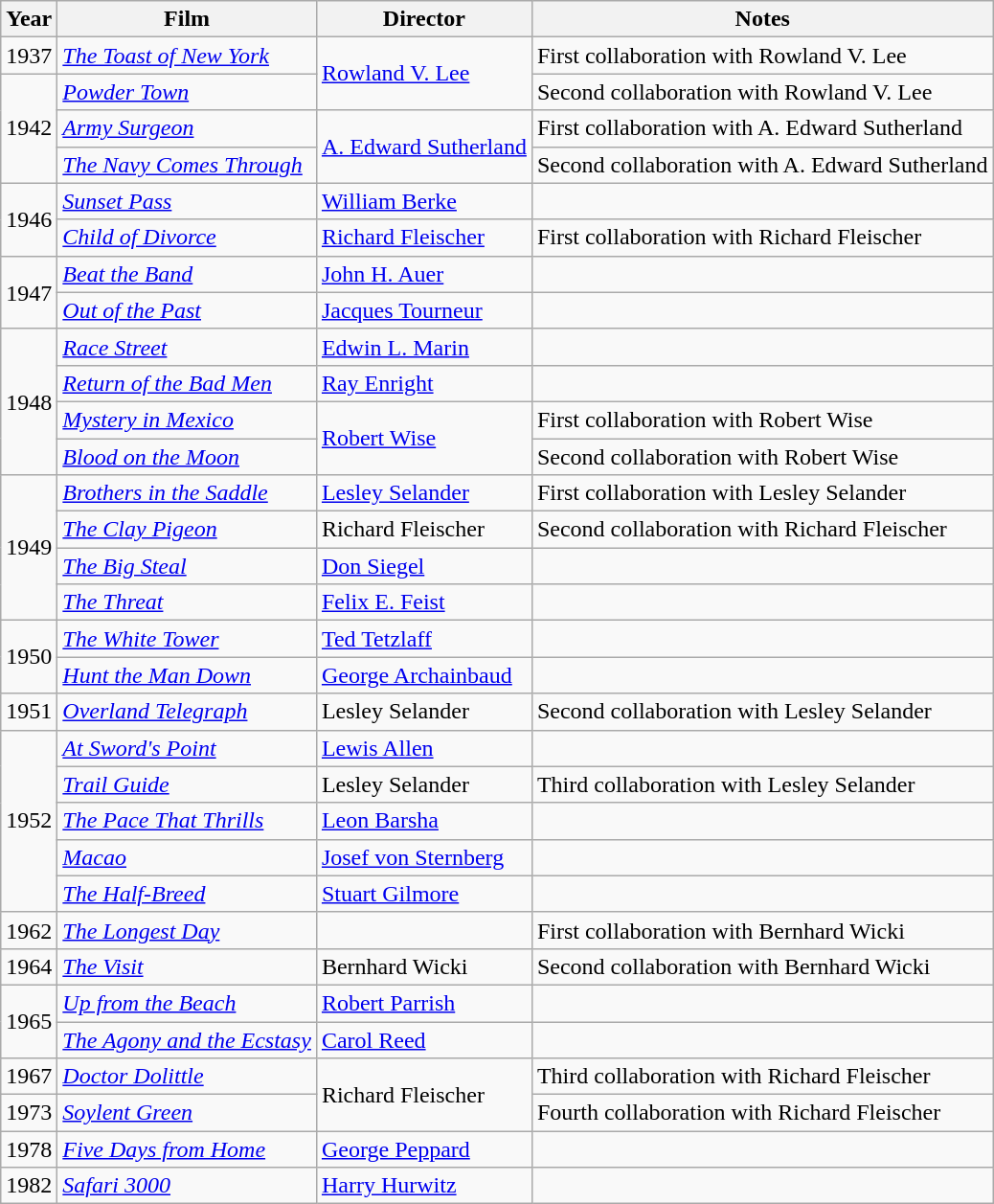<table class="wikitable">
<tr>
<th>Year</th>
<th>Film</th>
<th>Director</th>
<th>Notes</th>
</tr>
<tr>
<td>1937</td>
<td><em><a href='#'>The Toast of New York</a></em></td>
<td rowspan=2><a href='#'>Rowland V. Lee</a></td>
<td>First collaboration with Rowland V. Lee</td>
</tr>
<tr>
<td rowspan=3>1942</td>
<td><em><a href='#'>Powder Town</a></em></td>
<td>Second collaboration with Rowland V. Lee</td>
</tr>
<tr>
<td><em><a href='#'>Army Surgeon</a></em></td>
<td rowspan=2><a href='#'>A. Edward Sutherland</a></td>
<td>First collaboration with A. Edward Sutherland</td>
</tr>
<tr>
<td><em><a href='#'>The Navy Comes Through</a></em></td>
<td>Second collaboration with A. Edward Sutherland</td>
</tr>
<tr>
<td rowspan=2>1946</td>
<td><em><a href='#'>Sunset Pass</a></em></td>
<td><a href='#'>William Berke</a></td>
<td></td>
</tr>
<tr>
<td><em><a href='#'>Child of Divorce</a></em></td>
<td><a href='#'>Richard Fleischer</a></td>
<td>First collaboration with Richard Fleischer</td>
</tr>
<tr>
<td rowspan=2>1947</td>
<td><em><a href='#'>Beat the Band</a></em></td>
<td><a href='#'>John H. Auer</a></td>
<td></td>
</tr>
<tr>
<td><em><a href='#'>Out of the Past</a></em></td>
<td><a href='#'>Jacques Tourneur</a></td>
<td></td>
</tr>
<tr>
<td rowspan=4>1948</td>
<td><em><a href='#'>Race Street</a></em></td>
<td><a href='#'>Edwin L. Marin</a></td>
<td></td>
</tr>
<tr>
<td><em><a href='#'>Return of the Bad Men</a></em></td>
<td><a href='#'>Ray Enright</a></td>
<td></td>
</tr>
<tr>
<td><em><a href='#'>Mystery in Mexico</a></em></td>
<td rowspan=2><a href='#'>Robert Wise</a></td>
<td>First collaboration with Robert Wise</td>
</tr>
<tr>
<td><em><a href='#'>Blood on the Moon</a></em></td>
<td>Second collaboration with Robert Wise</td>
</tr>
<tr>
<td rowspan=4>1949</td>
<td><em><a href='#'>Brothers in the Saddle</a></em></td>
<td><a href='#'>Lesley Selander</a></td>
<td>First collaboration with Lesley Selander</td>
</tr>
<tr>
<td><em><a href='#'>The Clay Pigeon</a></em></td>
<td>Richard Fleischer</td>
<td>Second collaboration with Richard Fleischer</td>
</tr>
<tr>
<td><em><a href='#'>The Big Steal</a></em></td>
<td><a href='#'>Don Siegel</a></td>
<td></td>
</tr>
<tr>
<td><em><a href='#'>The Threat</a></em></td>
<td><a href='#'>Felix E. Feist</a></td>
<td></td>
</tr>
<tr>
<td rowspan=2>1950</td>
<td><em><a href='#'>The White Tower</a></em></td>
<td><a href='#'>Ted Tetzlaff</a></td>
<td></td>
</tr>
<tr>
<td><em><a href='#'>Hunt the Man Down</a></em></td>
<td><a href='#'>George Archainbaud</a></td>
<td></td>
</tr>
<tr>
<td>1951</td>
<td><em><a href='#'>Overland Telegraph</a></em></td>
<td>Lesley Selander</td>
<td>Second collaboration with Lesley Selander</td>
</tr>
<tr>
<td rowspan=5>1952</td>
<td><em><a href='#'>At Sword's Point</a></em></td>
<td><a href='#'>Lewis Allen</a></td>
<td></td>
</tr>
<tr>
<td><em><a href='#'>Trail Guide</a></em></td>
<td>Lesley Selander</td>
<td>Third collaboration with Lesley Selander</td>
</tr>
<tr>
<td><em><a href='#'>The Pace That Thrills</a></em></td>
<td><a href='#'>Leon Barsha</a></td>
<td></td>
</tr>
<tr>
<td><em><a href='#'>Macao</a></em></td>
<td><a href='#'>Josef von Sternberg</a></td>
<td></td>
</tr>
<tr>
<td><em><a href='#'>The Half-Breed</a></em></td>
<td><a href='#'>Stuart Gilmore</a></td>
<td></td>
</tr>
<tr>
<td>1962</td>
<td><em><a href='#'>The Longest Day</a></em></td>
<td></td>
<td>First collaboration with Bernhard Wicki</td>
</tr>
<tr>
<td>1964</td>
<td><em><a href='#'>The Visit</a></em></td>
<td>Bernhard Wicki</td>
<td>Second collaboration with Bernhard Wicki</td>
</tr>
<tr>
<td rowspan=2>1965</td>
<td><em><a href='#'>Up from the Beach</a></em></td>
<td><a href='#'>Robert Parrish</a></td>
<td></td>
</tr>
<tr>
<td><em><a href='#'>The Agony and the Ecstasy</a></em></td>
<td><a href='#'>Carol Reed</a></td>
<td></td>
</tr>
<tr>
<td>1967</td>
<td><em><a href='#'>Doctor Dolittle</a></em></td>
<td rowspan=2>Richard Fleischer</td>
<td>Third collaboration with Richard Fleischer</td>
</tr>
<tr>
<td>1973</td>
<td><em><a href='#'>Soylent Green</a></em></td>
<td>Fourth collaboration with Richard Fleischer</td>
</tr>
<tr>
<td>1978</td>
<td><em><a href='#'>Five Days from Home</a></em></td>
<td><a href='#'>George Peppard</a></td>
<td></td>
</tr>
<tr>
<td>1982</td>
<td><em><a href='#'>Safari 3000</a></em></td>
<td><a href='#'>Harry Hurwitz</a></td>
<td></td>
</tr>
</table>
